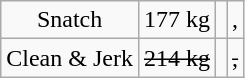<table class = "wikitable" style="text-align:center;">
<tr>
<td>Snatch</td>
<td>177 kg</td>
<td align=left></td>
<td>, </td>
</tr>
<tr>
<td>Clean & Jerk</td>
<td><s>214 kg</s></td>
<td align=left><s></s></td>
<td><s>, </s></td>
</tr>
</table>
